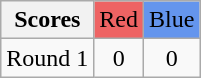<table class="wikitable" style="text-align:center">
<tr>
<th>Scores</th>
<td bgcolor="#EE6363">Red</td>
<td bgcolor="#6495ED">Blue</td>
</tr>
<tr>
<td>Round 1</td>
<td>0</td>
<td>0</td>
</tr>
</table>
